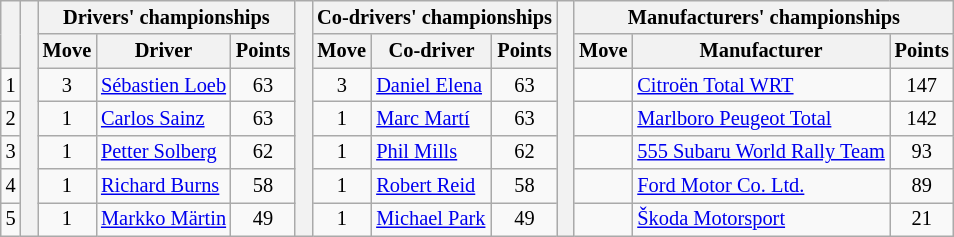<table class="wikitable" style="font-size:85%;">
<tr>
<th rowspan="2"></th>
<th rowspan="7" style="width:5px;"></th>
<th colspan="3">Drivers' championships</th>
<th rowspan="7" style="width:5px;"></th>
<th colspan="3" nowrap>Co-drivers' championships</th>
<th rowspan="7" style="width:5px;"></th>
<th colspan="3" nowrap>Manufacturers' championships</th>
</tr>
<tr>
<th>Move</th>
<th>Driver</th>
<th>Points</th>
<th>Move</th>
<th>Co-driver</th>
<th>Points</th>
<th>Move</th>
<th>Manufacturer</th>
<th>Points</th>
</tr>
<tr>
<td align="center">1</td>
<td align="center"> 3</td>
<td> <a href='#'>Sébastien Loeb</a></td>
<td align="center">63</td>
<td align="center"> 3</td>
<td> <a href='#'>Daniel Elena</a></td>
<td align="center">63</td>
<td align="center"></td>
<td> <a href='#'>Citroën Total WRT</a></td>
<td align="center">147</td>
</tr>
<tr>
<td align="center">2</td>
<td align="center"> 1</td>
<td> <a href='#'>Carlos Sainz</a></td>
<td align="center">63</td>
<td align="center"> 1</td>
<td> <a href='#'>Marc Martí</a></td>
<td align="center">63</td>
<td align="center"></td>
<td> <a href='#'>Marlboro Peugeot Total</a></td>
<td align="center">142</td>
</tr>
<tr>
<td align="center">3</td>
<td align="center"> 1</td>
<td> <a href='#'>Petter Solberg</a></td>
<td align="center">62</td>
<td align="center"> 1</td>
<td> <a href='#'>Phil Mills</a></td>
<td align="center">62</td>
<td align="center"></td>
<td> <a href='#'>555 Subaru World Rally Team</a></td>
<td align="center">93</td>
</tr>
<tr>
<td align="center">4</td>
<td align="center"> 1</td>
<td> <a href='#'>Richard Burns</a></td>
<td align="center">58</td>
<td align="center"> 1</td>
<td> <a href='#'>Robert Reid</a></td>
<td align="center">58</td>
<td align="center"></td>
<td> <a href='#'>Ford Motor Co. Ltd.</a></td>
<td align="center">89</td>
</tr>
<tr>
<td align="center">5</td>
<td align="center"> 1</td>
<td> <a href='#'>Markko Märtin</a></td>
<td align="center">49</td>
<td align="center"> 1</td>
<td> <a href='#'>Michael Park</a></td>
<td align="center">49</td>
<td align="center"></td>
<td> <a href='#'>Škoda Motorsport</a></td>
<td align="center">21</td>
</tr>
</table>
